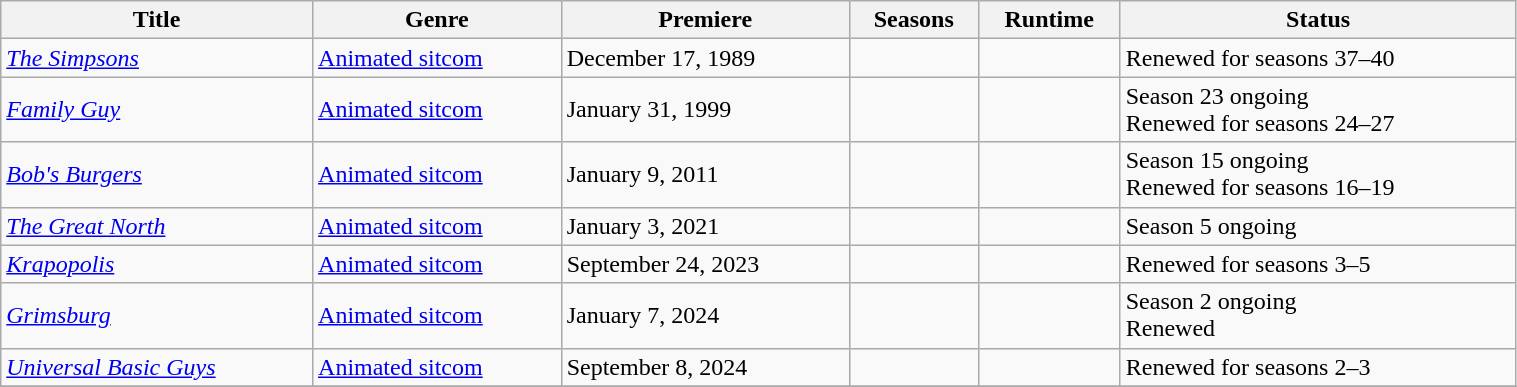<table class="wikitable sortable" style="width:80%;">
<tr>
<th>Title</th>
<th>Genre</th>
<th>Premiere</th>
<th>Seasons</th>
<th>Runtime</th>
<th>Status</th>
</tr>
<tr>
<td><em><a href='#'>The Simpsons</a></em></td>
<td><a href='#'>Animated sitcom</a></td>
<td>December 17, 1989</td>
<td></td>
<td></td>
<td>Renewed for seasons 37–40</td>
</tr>
<tr>
<td><em><a href='#'>Family Guy</a></em></td>
<td><a href='#'>Animated sitcom</a></td>
<td>January 31, 1999</td>
<td></td>
<td></td>
<td>Season 23 ongoing<br>Renewed for seasons 24–27</td>
</tr>
<tr>
<td><em><a href='#'>Bob's Burgers</a></em></td>
<td><a href='#'>Animated sitcom</a></td>
<td>January 9, 2011</td>
<td></td>
<td></td>
<td>Season 15 ongoing<br>Renewed for seasons 16–19</td>
</tr>
<tr>
<td><em><a href='#'>The Great North</a></em></td>
<td><a href='#'>Animated sitcom</a></td>
<td>January 3, 2021</td>
<td></td>
<td></td>
<td>Season 5 ongoing</td>
</tr>
<tr>
<td><em><a href='#'>Krapopolis</a></em></td>
<td><a href='#'>Animated sitcom</a></td>
<td>September 24, 2023</td>
<td></td>
<td></td>
<td>Renewed for seasons 3–5</td>
</tr>
<tr>
<td><em><a href='#'>Grimsburg</a></em></td>
<td><a href='#'>Animated sitcom</a></td>
<td>January 7, 2024</td>
<td></td>
<td></td>
<td>Season 2 ongoing<br>Renewed</td>
</tr>
<tr>
<td><em><a href='#'>Universal Basic Guys</a></em></td>
<td><a href='#'>Animated sitcom</a></td>
<td>September 8, 2024</td>
<td></td>
<td></td>
<td>Renewed for seasons 2–3</td>
</tr>
<tr>
</tr>
</table>
